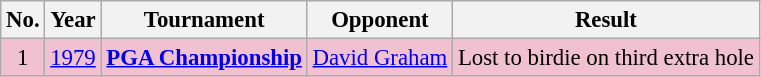<table class="wikitable" style="font-size:95%;">
<tr>
<th>No.</th>
<th>Year</th>
<th>Tournament</th>
<th>Opponent</th>
<th>Result</th>
</tr>
<tr style="background:#F2C1D1;">
<td align=center>1</td>
<td><a href='#'>1979</a></td>
<td><strong><a href='#'>PGA Championship</a></strong></td>
<td> <a href='#'>David Graham</a></td>
<td>Lost to birdie on third extra hole</td>
</tr>
</table>
